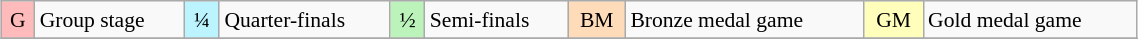<table class="wikitable" style="margin:0.5em auto; font-size:90%; line-height:1.25em;" width=60%;>
<tr>
<td bgcolor="#FFBBBB" align=center>G</td>
<td>Group stage</td>
<td bgcolor="#BBF3FF" align=center>¼</td>
<td>Quarter-finals</td>
<td bgcolor="#BBF3BB" align=center>½</td>
<td>Semi-finals</td>
<td bgcolor="#FEDCBA" align=center>BM</td>
<td>Bronze medal game</td>
<td bgcolor="#FFFFBB" align=center>GM</td>
<td>Gold medal game</td>
</tr>
<tr>
</tr>
</table>
